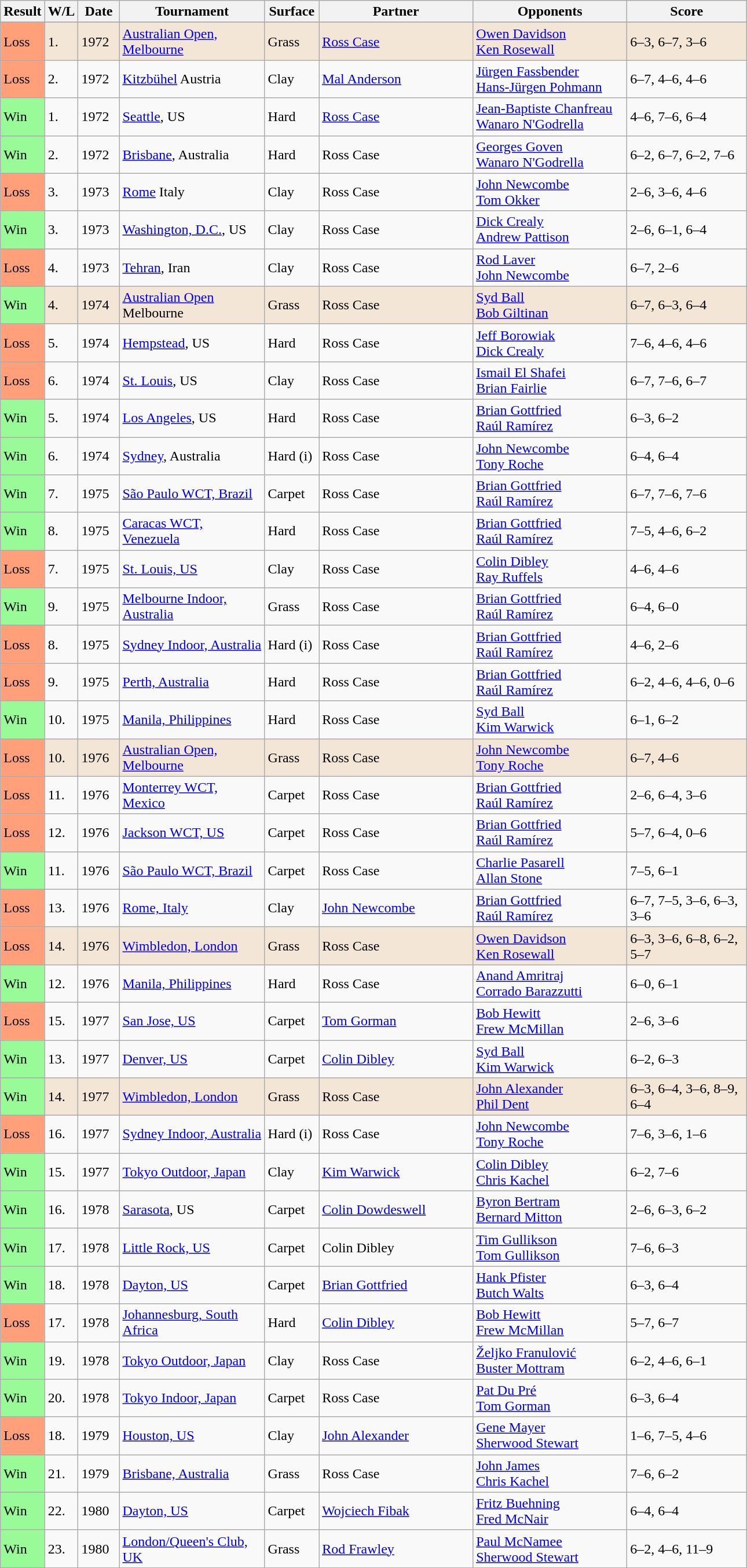<table class="sortable wikitable">
<tr>
<th style="width:40px">Result</th>
<th style="width:30px" class="unsortable">W/L</th>
<th style="width:40px">Date</th>
<th style="width:160px">Tournament</th>
<th style="width:55px">Surface</th>
<th style="width:170px">Partner</th>
<th style="width:170px">Opponents</th>
<th style="width:130px" class="unsortable">Score</th>
</tr>
<tr>
</tr>
<tr style="background:#f3e6d7;">
<td style="background:#ffa07a;">Loss</td>
<td>1.</td>
<td>1972</td>
<td><a href='#'>Australian Open, Melbourne</a></td>
<td>Grass</td>
<td> <a href='#'>Ross Case</a></td>
<td> <a href='#'>Owen Davidson</a> <br>  <a href='#'>Ken Rosewall</a></td>
<td>6–3, 6–7, 3–6</td>
</tr>
<tr>
<td style="background:#ffa07a;">Loss</td>
<td>2.</td>
<td>1972</td>
<td><a href='#'>Kitzbühel</a> Austria</td>
<td>Clay</td>
<td> <a href='#'>Mal Anderson</a></td>
<td> <a href='#'>Jürgen Fassbender</a> <br>  <a href='#'>Hans-Jürgen Pohmann</a></td>
<td>6–7, 4–6, 4–6</td>
</tr>
<tr>
<td style="background:#98fb98;">Win</td>
<td>1.</td>
<td>1972</td>
<td><a href='#'>Seattle</a>, US</td>
<td>Hard</td>
<td> <a href='#'>Ross Case</a></td>
<td> <a href='#'>Jean-Baptiste Chanfreau</a> <br>  <a href='#'>Wanaro N'Godrella</a></td>
<td>4–6, 7–6, 6–4</td>
</tr>
<tr>
<td style="background:#98fb98;">Win</td>
<td>2.</td>
<td>1972</td>
<td><a href='#'>Brisbane</a>, Australia</td>
<td>Hard</td>
<td> Ross Case</td>
<td> <a href='#'>Georges Goven</a> <br>  <a href='#'>Wanaro N'Godrella</a></td>
<td>6–2, 6–7, 6–2, 7–6</td>
</tr>
<tr>
<td style="background:#ffa07a;">Loss</td>
<td>3.</td>
<td>1973</td>
<td><a href='#'>Rome</a> Italy</td>
<td>Clay</td>
<td> Ross Case</td>
<td> <a href='#'>John Newcombe</a> <br>  <a href='#'>Tom Okker</a></td>
<td>2–6, 3–6, 4–6</td>
</tr>
<tr>
<td style="background:#98fb98;">Win</td>
<td>3.</td>
<td>1973</td>
<td><a href='#'>Washington, D.C.</a>, US</td>
<td>Clay</td>
<td> Ross Case</td>
<td> <a href='#'>Dick Crealy</a> <br>  <a href='#'>Andrew Pattison</a></td>
<td>2–6, 6–1, 6–4</td>
</tr>
<tr>
<td style="background:#ffa07a;">Loss</td>
<td>4.</td>
<td>1973</td>
<td><a href='#'>Tehran</a>, Iran</td>
<td>Clay</td>
<td> Ross Case</td>
<td> <a href='#'>Rod Laver</a> <br>  <a href='#'>John Newcombe</a></td>
<td>6–7, 2–6</td>
</tr>
<tr style="background:#f3e6d7;">
<td style="background:#98fb98;">Win</td>
<td>4.</td>
<td>1974</td>
<td><a href='#'>Australian Open</a> Melbourne</td>
<td>Grass</td>
<td> Ross Case</td>
<td> <a href='#'>Syd Ball</a> <br>  <a href='#'>Bob Giltinan</a></td>
<td>6–7, 6–3, 6–4</td>
</tr>
<tr>
<td style="background:#ffa07a;">Loss</td>
<td>5.</td>
<td>1974</td>
<td><a href='#'>Hempstead</a>, US</td>
<td>Hard</td>
<td> Ross Case</td>
<td> <a href='#'>Jeff Borowiak</a> <br>  <a href='#'>Dick Crealy</a></td>
<td>7–6, 4–6, 4–6</td>
</tr>
<tr>
<td style="background:#ffa07a;">Loss</td>
<td>6.</td>
<td>1974</td>
<td><a href='#'>St. Louis</a>, US</td>
<td>Clay</td>
<td> Ross Case</td>
<td> <a href='#'>Ismail El Shafei</a> <br>  <a href='#'>Brian Fairlie</a></td>
<td>6–7, 7–6, 6–7</td>
</tr>
<tr>
<td style="background:#98fb98;">Win</td>
<td>5.</td>
<td>1974</td>
<td><a href='#'>Los Angeles</a>, US</td>
<td>Hard</td>
<td> Ross Case</td>
<td> <a href='#'>Brian Gottfried</a> <br>  <a href='#'>Raúl Ramírez</a></td>
<td>6–3, 6–2</td>
</tr>
<tr>
<td style="background:#98fb98;">Win</td>
<td>6.</td>
<td>1974</td>
<td><a href='#'>Sydney</a>, Australia</td>
<td>Hard (i)</td>
<td> Ross Case</td>
<td> <a href='#'>John Newcombe</a> <br>  <a href='#'>Tony Roche</a></td>
<td>6–4, 6–4</td>
</tr>
<tr>
<td style="background:#98fb98;">Win</td>
<td>7.</td>
<td>1975</td>
<td><a href='#'>São Paulo WCT, Brazil</a></td>
<td>Carpet</td>
<td> Ross Case</td>
<td> <a href='#'>Brian Gottfried</a> <br>  <a href='#'>Raúl Ramírez</a></td>
<td>6–7, 7–6, 7–6</td>
</tr>
<tr>
<td style="background:#98fb98;">Win</td>
<td>8.</td>
<td>1975</td>
<td><a href='#'>Caracas WCT, Venezuela</a></td>
<td>Hard</td>
<td> Ross Case</td>
<td> <a href='#'>Brian Gottfried</a> <br>  <a href='#'>Raúl Ramírez</a></td>
<td>7–5, 4–6, 6–2</td>
</tr>
<tr>
<td style="background:#ffa07a;">Loss</td>
<td>7.</td>
<td>1975</td>
<td><a href='#'>St. Louis, US</a></td>
<td>Clay</td>
<td> Ross Case</td>
<td> <a href='#'>Colin Dibley</a> <br>  <a href='#'>Ray Ruffels</a></td>
<td>4–6, 4–6</td>
</tr>
<tr>
<td style="background:#98fb98;">Win</td>
<td>9.</td>
<td>1975</td>
<td><a href='#'>Melbourne Indoor, Australia</a></td>
<td>Grass</td>
<td> Ross Case</td>
<td> <a href='#'>Brian Gottfried</a> <br>  <a href='#'>Raúl Ramírez</a></td>
<td>6–4, 6–0</td>
</tr>
<tr>
<td style="background:#ffa07a;">Loss</td>
<td>8.</td>
<td>1975</td>
<td><a href='#'>Sydney Indoor, Australia</a></td>
<td>Hard (i)</td>
<td> Ross Case</td>
<td> <a href='#'>Brian Gottfried</a> <br>  <a href='#'>Raúl Ramírez</a></td>
<td>4–6, 2–6</td>
</tr>
<tr>
<td style="background:#ffa07a;">Loss</td>
<td>9.</td>
<td>1975</td>
<td><a href='#'>Perth, Australia</a></td>
<td>Hard</td>
<td> Ross Case</td>
<td> <a href='#'>Brian Gottfried</a> <br>  <a href='#'>Raúl Ramírez</a></td>
<td>6–2, 4–6, 4–6, 0–6</td>
</tr>
<tr>
<td style="background:#98fb98;">Win</td>
<td>10.</td>
<td>1975</td>
<td><a href='#'>Manila, Philippines</a></td>
<td>Hard</td>
<td> Ross Case</td>
<td> <a href='#'>Syd Ball</a> <br>  <a href='#'>Kim Warwick</a></td>
<td>6–1, 6–2</td>
</tr>
<tr style="background:#f3e6d7;">
<td style="background:#ffa07a;">Loss</td>
<td>10.</td>
<td>1976</td>
<td><a href='#'>Australian Open, Melbourne</a></td>
<td>Grass</td>
<td> Ross Case</td>
<td> <a href='#'>John Newcombe</a> <br>  <a href='#'>Tony Roche</a></td>
<td>6–7, 4–6</td>
</tr>
<tr>
<td style="background:#ffa07a;">Loss</td>
<td>11.</td>
<td>1976</td>
<td><a href='#'>Monterrey WCT, Mexico</a></td>
<td>Carpet</td>
<td> Ross Case</td>
<td> <a href='#'>Brian Gottfried</a> <br>  <a href='#'>Raúl Ramírez</a></td>
<td>2–6, 6–4, 3–6</td>
</tr>
<tr>
<td style="background:#ffa07a;">Loss</td>
<td>12.</td>
<td>1976</td>
<td><a href='#'>Jackson WCT, US</a></td>
<td>Carpet</td>
<td> Ross Case</td>
<td> <a href='#'>Brian Gottfried</a> <br>  <a href='#'>Raúl Ramírez</a></td>
<td>5–7, 6–4, 0–6</td>
</tr>
<tr>
<td style="background:#98fb98;">Win</td>
<td>11.</td>
<td>1976</td>
<td><a href='#'>São Paulo WCT, Brazil</a></td>
<td>Carpet</td>
<td> Ross Case</td>
<td> <a href='#'>Charlie Pasarell</a> <br>  <a href='#'>Allan Stone</a></td>
<td>7–5, 6–1</td>
</tr>
<tr>
<td style="background:#ffa07a;">Loss</td>
<td>13.</td>
<td>1976</td>
<td><a href='#'>Rome, Italy</a></td>
<td>Clay</td>
<td> <a href='#'>John Newcombe</a></td>
<td> <a href='#'>Brian Gottfried</a> <br>  <a href='#'>Raúl Ramírez</a></td>
<td>6–7, 7–5, 3–6, 6–3, 3–6</td>
</tr>
<tr style="background:#f3e6d7;">
<td style="background:#ffa07a;">Loss</td>
<td>14.</td>
<td>1976</td>
<td><a href='#'>Wimbledon, London</a></td>
<td>Grass</td>
<td> Ross Case</td>
<td> <a href='#'>Owen Davidson</a> <br>  <a href='#'>Ken Rosewall</a></td>
<td>6–3, 3–6, 6–8, 6–2, 5–7</td>
</tr>
<tr>
<td style="background:#98fb98;">Win</td>
<td>12.</td>
<td>1976</td>
<td><a href='#'>Manila, Philippines</a></td>
<td>Hard</td>
<td> Ross Case</td>
<td> <a href='#'>Anand Amritraj</a> <br>  <a href='#'>Corrado Barazzutti</a></td>
<td>6–0, 6–1</td>
</tr>
<tr>
<td style="background:#ffa07a;">Loss</td>
<td>15.</td>
<td>1977</td>
<td><a href='#'>San Jose, US</a></td>
<td>Carpet</td>
<td> <a href='#'>Tom Gorman</a></td>
<td> <a href='#'>Bob Hewitt</a> <br>  <a href='#'>Frew McMillan</a></td>
<td>2–6, 3–6</td>
</tr>
<tr>
<td style="background:#98fb98;">Win</td>
<td>13.</td>
<td>1977</td>
<td><a href='#'>Denver, US</a></td>
<td>Carpet</td>
<td> <a href='#'>Colin Dibley</a></td>
<td> <a href='#'>Syd Ball</a> <br>  <a href='#'>Kim Warwick</a></td>
<td>6–2, 6–3</td>
</tr>
<tr style="background:#f3e6d7;">
<td style="background:#98fb98;">Win</td>
<td>14.</td>
<td>1977</td>
<td><a href='#'>Wimbledon, London</a></td>
<td>Grass</td>
<td> Ross Case</td>
<td> <a href='#'>John Alexander</a> <br>  <a href='#'>Phil Dent</a></td>
<td>6–3, 6–4, 3–6, 8–9, 6–4</td>
</tr>
<tr>
<td style="background:#ffa07a;">Loss</td>
<td>16.</td>
<td>1977</td>
<td><a href='#'>Sydney Indoor, Australia</a></td>
<td>Hard (i)</td>
<td> Ross Case</td>
<td> <a href='#'>John Newcombe</a> <br>  <a href='#'>Tony Roche</a></td>
<td>7–6, 3–6, 1–6</td>
</tr>
<tr>
<td style="background:#98fb98;">Win</td>
<td>15.</td>
<td>1977</td>
<td><a href='#'>Tokyo Outdoor, Japan</a></td>
<td>Clay</td>
<td> <a href='#'>Kim Warwick</a></td>
<td> <a href='#'>Colin Dibley</a> <br>  <a href='#'>Chris Kachel</a></td>
<td>6–2, 7–6</td>
</tr>
<tr>
<td style="background:#98fb98;">Win</td>
<td>16.</td>
<td>1978</td>
<td><a href='#'>Sarasota</a>, US</td>
<td>Carpet</td>
<td> <a href='#'>Colin Dowdeswell</a></td>
<td> <a href='#'>Byron Bertram</a> <br>  <a href='#'>Bernard Mitton</a></td>
<td>2–6, 6–3, 6–2</td>
</tr>
<tr>
<td style="background:#98fb98;">Win</td>
<td>17.</td>
<td>1978</td>
<td><a href='#'>Little Rock, US</a></td>
<td>Carpet</td>
<td> Colin Dibley</td>
<td> <a href='#'>Tim Gullikson</a> <br>  <a href='#'>Tom Gullikson</a></td>
<td>7–6, 6–3</td>
</tr>
<tr>
<td style="background:#98fb98;">Win</td>
<td>18.</td>
<td>1978</td>
<td><a href='#'>Dayton, US</a></td>
<td>Carpet</td>
<td> <a href='#'>Brian Gottfried</a></td>
<td> <a href='#'>Hank Pfister</a> <br>  <a href='#'>Butch Walts</a></td>
<td>6–3, 6–4</td>
</tr>
<tr>
<td style="background:#ffa07a;">Loss</td>
<td>17.</td>
<td>1978</td>
<td><a href='#'>Johannesburg, South Africa</a></td>
<td>Hard</td>
<td> <a href='#'>Colin Dibley</a></td>
<td> <a href='#'>Bob Hewitt</a> <br>  <a href='#'>Frew McMillan</a></td>
<td>5–7, 6–7</td>
</tr>
<tr>
<td style="background:#98fb98;">Win</td>
<td>19.</td>
<td>1978</td>
<td><a href='#'>Tokyo Outdoor, Japan</a></td>
<td>Clay</td>
<td> Ross Case</td>
<td> <a href='#'>Željko Franulović</a> <br>  <a href='#'>Buster Mottram</a></td>
<td>6–2, 4–6, 6–1</td>
</tr>
<tr>
<td style="background:#98fb98;">Win</td>
<td>20.</td>
<td>1978</td>
<td><a href='#'>Tokyo Indoor, Japan</a></td>
<td>Carpet</td>
<td> Ross Case</td>
<td> <a href='#'>Pat Du Pré</a> <br>  <a href='#'>Tom Gorman</a></td>
<td>6–3, 6–4</td>
</tr>
<tr>
<td style="background:#ffa07a;">Loss</td>
<td>18.</td>
<td>1979</td>
<td><a href='#'>Houston, US</a></td>
<td>Clay</td>
<td> <a href='#'>John Alexander</a></td>
<td> <a href='#'>Gene Mayer</a> <br>  <a href='#'>Sherwood Stewart</a></td>
<td>1–6, 7–5, 4–6</td>
</tr>
<tr>
<td style="background:#98fb98;">Win</td>
<td>21.</td>
<td>1979</td>
<td><a href='#'>Brisbane, Australia</a></td>
<td>Grass</td>
<td> Ross Case</td>
<td> <a href='#'>John James</a> <br>  <a href='#'>Chris Kachel</a></td>
<td>7–6, 6–2</td>
</tr>
<tr>
<td style="background:#98fb98;">Win</td>
<td>22.</td>
<td>1980</td>
<td><a href='#'>Dayton, US</a></td>
<td>Carpet</td>
<td> <a href='#'>Wojciech Fibak</a></td>
<td> <a href='#'>Fritz Buehning</a> <br>  <a href='#'>Fred McNair</a></td>
<td>6–4, 6–4</td>
</tr>
<tr>
<td style="background:#98fb98;">Win</td>
<td>23.</td>
<td>1980</td>
<td><a href='#'>London/Queen's Club, UK</a></td>
<td>Grass</td>
<td> <a href='#'>Rod Frawley</a></td>
<td> <a href='#'>Paul McNamee</a> <br>  <a href='#'>Sherwood Stewart</a></td>
<td>6–2, 4–6, 11–9</td>
</tr>
</table>
